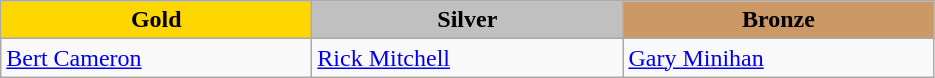<table class="wikitable" style="text-align:left">
<tr align="center">
<td width=200 bgcolor=gold><strong>Gold</strong></td>
<td width=200 bgcolor=silver><strong>Silver</strong></td>
<td width=200 bgcolor=CC9966><strong>Bronze</strong></td>
</tr>
<tr>
<td><a href='#'>Bert Cameron</a><br><em></em></td>
<td><a href='#'>Rick Mitchell</a><br><em></em></td>
<td><a href='#'>Gary Minihan</a><br><em></em></td>
</tr>
</table>
